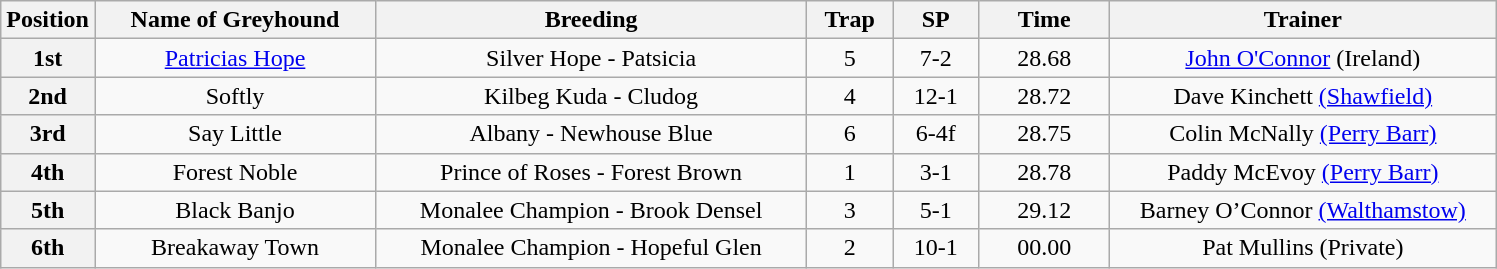<table class="wikitable" style="text-align: center">
<tr>
<th width=50>Position</th>
<th width=180>Name of Greyhound</th>
<th width=280>Breeding</th>
<th width=50>Trap</th>
<th width=50>SP</th>
<th width=80>Time</th>
<th width=250>Trainer</th>
</tr>
<tr>
<th>1st</th>
<td><a href='#'>Patricias Hope</a></td>
<td>Silver Hope - Patsicia</td>
<td>5</td>
<td>7-2</td>
<td>28.68</td>
<td><a href='#'>John O'Connor</a> (Ireland)</td>
</tr>
<tr>
<th>2nd</th>
<td>Softly</td>
<td>Kilbeg Kuda - Cludog</td>
<td>4</td>
<td>12-1</td>
<td>28.72</td>
<td>Dave Kinchett <a href='#'>(Shawfield)</a></td>
</tr>
<tr>
<th>3rd</th>
<td>Say Little</td>
<td>Albany - Newhouse Blue</td>
<td>6</td>
<td>6-4f</td>
<td>28.75</td>
<td>Colin McNally <a href='#'>(Perry Barr)</a></td>
</tr>
<tr>
<th>4th</th>
<td>Forest Noble</td>
<td>Prince of Roses - Forest Brown</td>
<td>1</td>
<td>3-1</td>
<td>28.78</td>
<td>Paddy McEvoy <a href='#'>(Perry Barr)</a></td>
</tr>
<tr>
<th>5th</th>
<td>Black Banjo</td>
<td>Monalee Champion - Brook Densel</td>
<td>3</td>
<td>5-1</td>
<td>29.12</td>
<td>Barney O’Connor <a href='#'>(Walthamstow)</a></td>
</tr>
<tr>
<th>6th</th>
<td>Breakaway Town</td>
<td>Monalee Champion - Hopeful Glen</td>
<td>2</td>
<td>10-1</td>
<td>00.00</td>
<td>Pat Mullins (Private)</td>
</tr>
</table>
